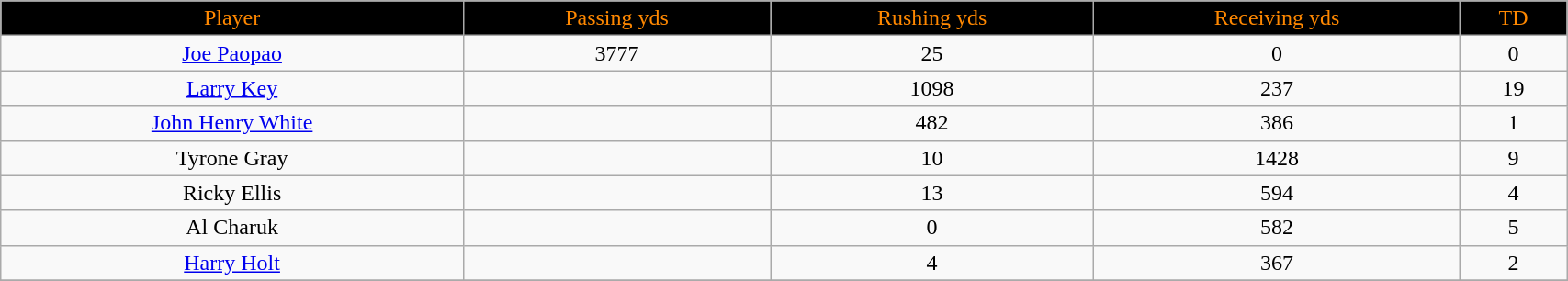<table class="wikitable" width="90%">
<tr align="center"  ! style="background:black;color:#FF8800;">
<td>Player</td>
<td>Passing yds</td>
<td>Rushing yds</td>
<td>Receiving yds</td>
<td>TD</td>
</tr>
<tr align="center" bgcolor="">
<td><a href='#'>Joe Paopao</a></td>
<td>3777</td>
<td>25</td>
<td>0</td>
<td>0</td>
</tr>
<tr align="center" bgcolor="">
<td><a href='#'>Larry Key</a></td>
<td></td>
<td>1098</td>
<td>237</td>
<td>19</td>
</tr>
<tr align="center" bgcolor="">
<td><a href='#'>John Henry White</a></td>
<td></td>
<td>482</td>
<td>386</td>
<td>1</td>
</tr>
<tr align="center" bgcolor="">
<td>Tyrone Gray</td>
<td></td>
<td>10</td>
<td>1428</td>
<td>9</td>
</tr>
<tr align="center" bgcolor="">
<td>Ricky Ellis</td>
<td></td>
<td>13</td>
<td>594</td>
<td>4</td>
</tr>
<tr align="center" bgcolor="">
<td>Al Charuk</td>
<td></td>
<td>0</td>
<td>582</td>
<td>5</td>
</tr>
<tr align="center" bgcolor="">
<td><a href='#'>Harry Holt</a></td>
<td></td>
<td>4</td>
<td>367</td>
<td>2</td>
</tr>
<tr align="center" bgcolor="">
</tr>
</table>
